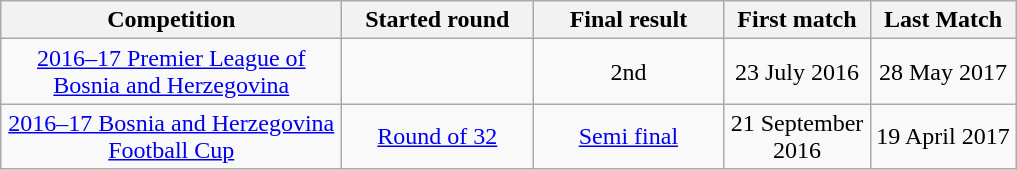<table class="wikitable" style="text-align: center;">
<tr>
<th width="220">Competition</th>
<th width="120">Started round</th>
<th width="120">Final result</th>
<th width="90">First match</th>
<th width="90">Last Match</th>
</tr>
<tr>
<td><a href='#'>2016–17 Premier League of Bosnia and Herzegovina</a></td>
<td></td>
<td>2nd</td>
<td>23 July 2016</td>
<td>28 May 2017</td>
</tr>
<tr>
<td><a href='#'>2016–17 Bosnia and Herzegovina Football Cup</a></td>
<td><a href='#'>Round of 32</a></td>
<td><a href='#'>Semi final</a></td>
<td>21 September 2016</td>
<td>19 April 2017</td>
</tr>
</table>
